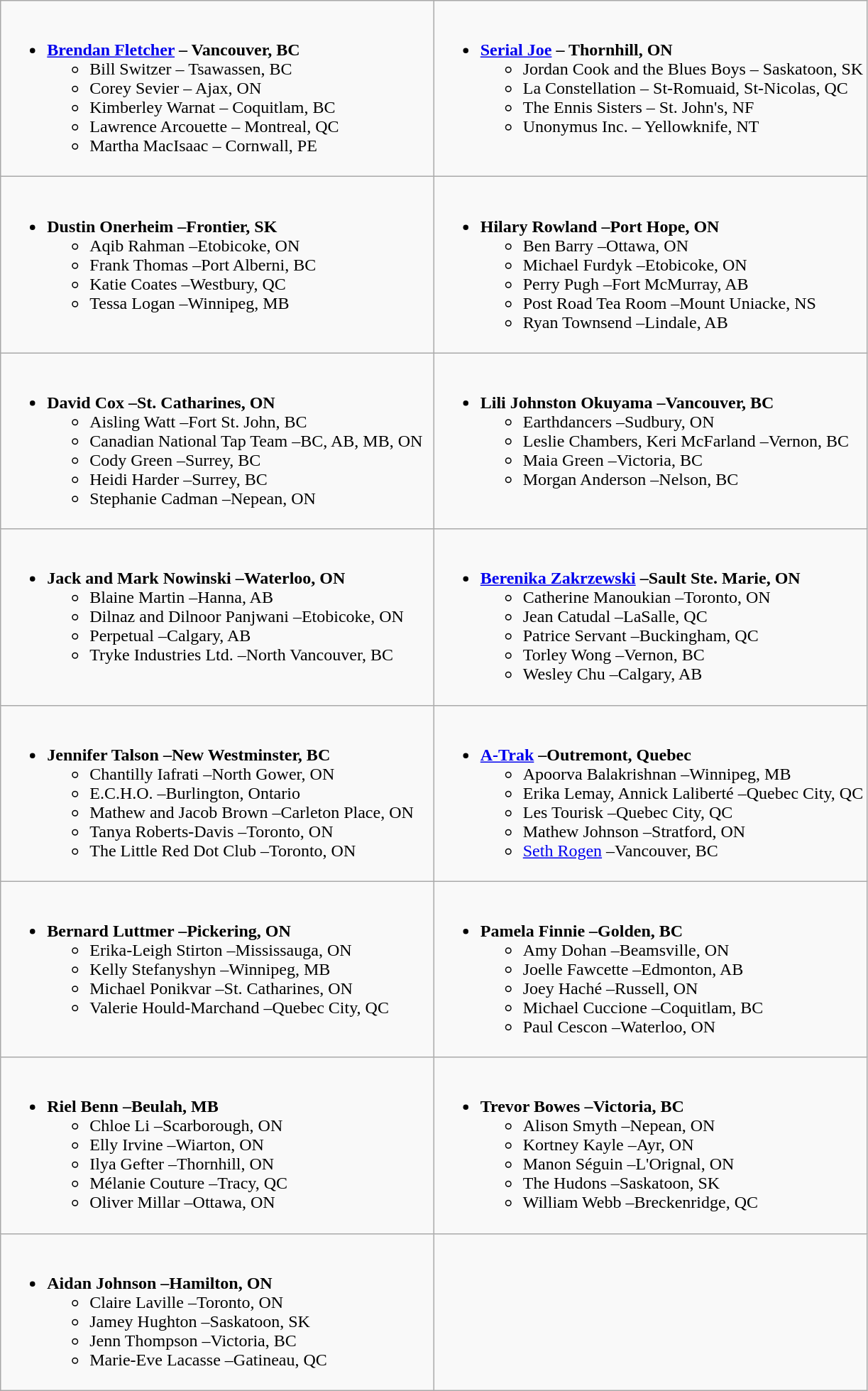<table class="wikitable" role="presentation">
<tr>
<td style="vertical-align:top; width:50%;"><br><ul><li><strong><a href='#'>Brendan Fletcher</a> – Vancouver, BC</strong><ul><li>Bill Switzer – Tsawassen, BC</li><li>Corey Sevier – Ajax, ON</li><li>Kimberley Warnat – Coquitlam, BC</li><li>Lawrence Arcouette – Montreal, QC</li><li>Martha MacIsaac – Cornwall, PE</li></ul></li></ul></td>
<td style="vertical-align:top; width:50%;"><br><ul><li><strong><a href='#'>Serial Joe</a> – Thornhill, ON</strong><ul><li>Jordan Cook and the Blues Boys – Saskatoon, SK</li><li>La Constellation – St-Romuaid, St-Nicolas, QC</li><li>The Ennis Sisters – St. John's, NF</li><li>Unonymus Inc. – Yellowknife, NT</li></ul></li></ul></td>
</tr>
<tr>
<td style="vertical-align:top; width:50%;"><br><ul><li><strong>Dustin Onerheim –Frontier, SK</strong><ul><li>Aqib Rahman –Etobicoke, ON</li><li>Frank Thomas –Port Alberni, BC</li><li>Katie Coates –Westbury, QC</li><li>Tessa Logan –Winnipeg, MB</li></ul></li></ul></td>
<td style="vertical-align:top; width:50%;"><br><ul><li><strong>Hilary Rowland –Port Hope, ON</strong><ul><li>Ben Barry –Ottawa, ON</li><li>Michael Furdyk –Etobicoke, ON</li><li>Perry Pugh –Fort McMurray, AB</li><li>Post Road Tea Room –Mount Uniacke, NS</li><li>Ryan Townsend –Lindale, AB</li></ul></li></ul></td>
</tr>
<tr>
<td style="vertical-align:top; width:50%;"><br><ul><li><strong>David Cox –St. Catharines, ON</strong><ul><li>Aisling Watt –Fort St. John, BC</li><li>Canadian National Tap Team –BC, AB, MB, ON</li><li>Cody Green –Surrey, BC</li><li>Heidi Harder –Surrey, BC</li><li>Stephanie Cadman –Nepean, ON</li></ul></li></ul></td>
<td style="vertical-align:top; width:50%;"><br><ul><li><strong>Lili Johnston Okuyama –Vancouver, BC</strong><ul><li>Earthdancers –Sudbury, ON</li><li>Leslie Chambers, Keri McFarland –Vernon, BC</li><li>Maia Green –Victoria, BC</li><li>Morgan Anderson –Nelson, BC</li></ul></li></ul></td>
</tr>
<tr>
<td style="vertical-align:top; width:50%;"><br><ul><li><strong>Jack and Mark Nowinski –Waterloo, ON</strong><ul><li>Blaine Martin –Hanna, AB</li><li>Dilnaz and Dilnoor Panjwani –Etobicoke, ON</li><li>Perpetual –Calgary, AB</li><li>Tryke Industries Ltd. –North Vancouver, BC</li></ul></li></ul></td>
<td style="vertical-align:top; width:50%;"><br><ul><li><strong><a href='#'>Berenika Zakrzewski</a> –Sault Ste. Marie, ON</strong><ul><li>Catherine Manoukian –Toronto, ON</li><li>Jean Catudal –LaSalle, QC</li><li>Patrice Servant –Buckingham, QC</li><li>Torley Wong –Vernon, BC</li><li>Wesley Chu –Calgary, AB</li></ul></li></ul></td>
</tr>
<tr>
<td style="vertical-align:top; width:50%;"><br><ul><li><strong>Jennifer Talson –New Westminster, BC</strong><ul><li>Chantilly Iafrati –North Gower, ON</li><li>E.C.H.O. –Burlington, Ontario</li><li>Mathew and Jacob Brown –Carleton Place, ON</li><li>Tanya Roberts-Davis –Toronto, ON</li><li>The Little Red Dot Club –Toronto, ON</li></ul></li></ul></td>
<td style="vertical-align:top; width:50%;"><br><ul><li><strong><a href='#'>A-Trak</a> –Outremont, Quebec</strong><ul><li>Apoorva Balakrishnan –Winnipeg, MB</li><li>Erika Lemay, Annick Laliberté –Quebec City, QC</li><li>Les Tourisk –Quebec City, QC</li><li>Mathew Johnson –Stratford, ON</li><li><a href='#'>Seth Rogen</a> –Vancouver, BC</li></ul></li></ul></td>
</tr>
<tr>
<td style="vertical-align:top; width:50%;"><br><ul><li><strong>Bernard Luttmer –Pickering, ON</strong><ul><li>Erika-Leigh Stirton –Mississauga, ON</li><li>Kelly Stefanyshyn –Winnipeg, MB</li><li>Michael Ponikvar –St. Catharines, ON</li><li>Valerie Hould-Marchand –Quebec City, QC</li></ul></li></ul></td>
<td style="vertical-align:top; width:50%;"><br><ul><li><strong>Pamela Finnie –Golden, BC</strong><ul><li>Amy Dohan –Beamsville, ON</li><li>Joelle Fawcette –Edmonton, AB</li><li>Joey Haché –Russell, ON</li><li>Michael Cuccione –Coquitlam, BC</li><li>Paul Cescon –Waterloo, ON</li></ul></li></ul></td>
</tr>
<tr>
<td style="vertical-align:top; width:50%;"><br><ul><li><strong>Riel Benn –Beulah, MB</strong><ul><li>Chloe Li –Scarborough, ON</li><li>Elly Irvine –Wiarton, ON</li><li>Ilya Gefter –Thornhill, ON</li><li>Mélanie Couture –Tracy, QC</li><li>Oliver Millar –Ottawa, ON</li></ul></li></ul></td>
<td style="vertical-align:top; width:50%;"><br><ul><li><strong>Trevor Bowes –Victoria, BC</strong><ul><li>Alison Smyth –Nepean, ON</li><li>Kortney Kayle –Ayr, ON</li><li>Manon Séguin –L'Orignal, ON</li><li>The Hudons –Saskatoon, SK</li><li>William Webb –Breckenridge, QC</li></ul></li></ul></td>
</tr>
<tr>
<td style="vertical-align:top; width:50%;"><br><ul><li><strong>Aidan Johnson –Hamilton, ON</strong><ul><li>Claire Laville –Toronto, ON</li><li>Jamey Hughton –Saskatoon, SK</li><li>Jenn Thompson –Victoria, BC</li><li>Marie-Eve Lacasse –Gatineau, QC</li></ul></li></ul></td>
<td style="vertical-align:top; width:50%;"></td>
</tr>
</table>
